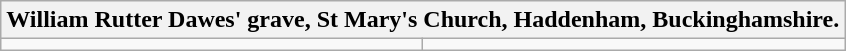<table class="wikitable">
<tr>
<th colspan=2>William Rutter Dawes' grave, St Mary's Church, Haddenham, Buckinghamshire.</th>
</tr>
<tr>
<td></td>
<td></td>
</tr>
</table>
